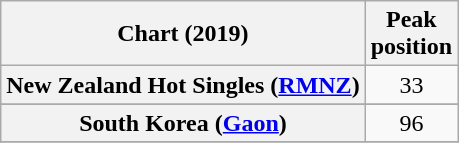<table class="wikitable sortable plainrowheaders" style="text-align:center">
<tr>
<th scope="col">Chart (2019)</th>
<th scope="col">Peak<br>position</th>
</tr>
<tr>
<th scope="row">New Zealand Hot Singles (<a href='#'>RMNZ</a>)</th>
<td>33</td>
</tr>
<tr>
</tr>
<tr>
<th scope="row">South Korea (<a href='#'>Gaon</a>)</th>
<td>96</td>
</tr>
<tr>
</tr>
</table>
